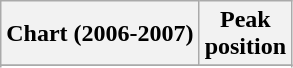<table class="wikitable">
<tr>
<th>Chart (2006-2007)</th>
<th>Peak<br>position</th>
</tr>
<tr>
</tr>
<tr>
</tr>
<tr>
</tr>
</table>
